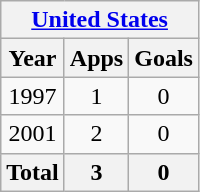<table class="wikitable" style="text-align:center">
<tr>
<th colspan=3><a href='#'>United States</a></th>
</tr>
<tr>
<th>Year</th>
<th>Apps</th>
<th>Goals</th>
</tr>
<tr>
<td>1997</td>
<td>1</td>
<td>0</td>
</tr>
<tr>
<td>2001</td>
<td>2</td>
<td>0</td>
</tr>
<tr>
<th>Total</th>
<th>3</th>
<th>0</th>
</tr>
</table>
